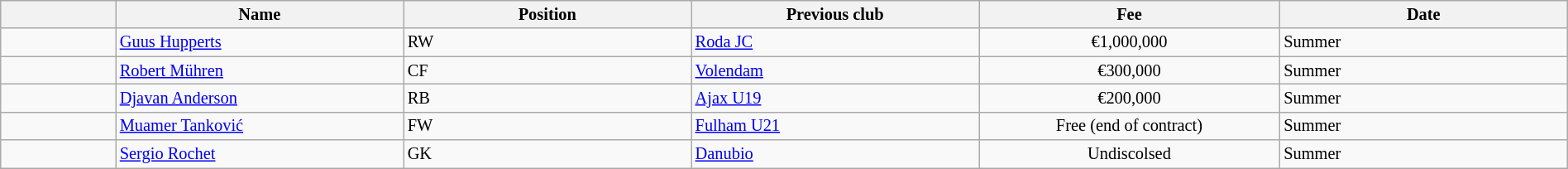<table class="wikitable" style="width:100%; font-size:85%">
<tr>
<th width="2%"></th>
<th width="5%">Name</th>
<th width="5%">Position</th>
<th width="5%">Previous club</th>
<th width="5%">Fee</th>
<th width="5%">Date</th>
</tr>
<tr>
<td align=center></td>
<td align=left> <a href='#'>Guus Hupperts</a></td>
<td align=left>RW</td>
<td align=left> <a href='#'>Roda JC</a></td>
<td align=center>€1,000,000</td>
<td>Summer</td>
</tr>
<tr>
<td align=center></td>
<td align=left> <a href='#'>Robert Mühren</a></td>
<td align=left>CF</td>
<td align=left> <a href='#'>Volendam</a></td>
<td align=center>€300,000</td>
<td>Summer</td>
</tr>
<tr>
<td align=center></td>
<td align=left> <a href='#'>Djavan Anderson</a></td>
<td align=left>RB</td>
<td align=left> <a href='#'>Ajax U19</a></td>
<td align=center>€200,000</td>
<td>Summer</td>
</tr>
<tr>
<td align=center></td>
<td align=left> <a href='#'>Muamer Tanković</a></td>
<td align=left>FW</td>
<td align=left> <a href='#'>Fulham U21</a></td>
<td align=center>Free (end of contract)</td>
<td>Summer</td>
</tr>
<tr>
<td align=center></td>
<td align=left> <a href='#'>Sergio Rochet</a></td>
<td align=left>GK</td>
<td align=left> <a href='#'>Danubio</a></td>
<td align=center>Undiscolsed</td>
<td>Summer</td>
</tr>
</table>
